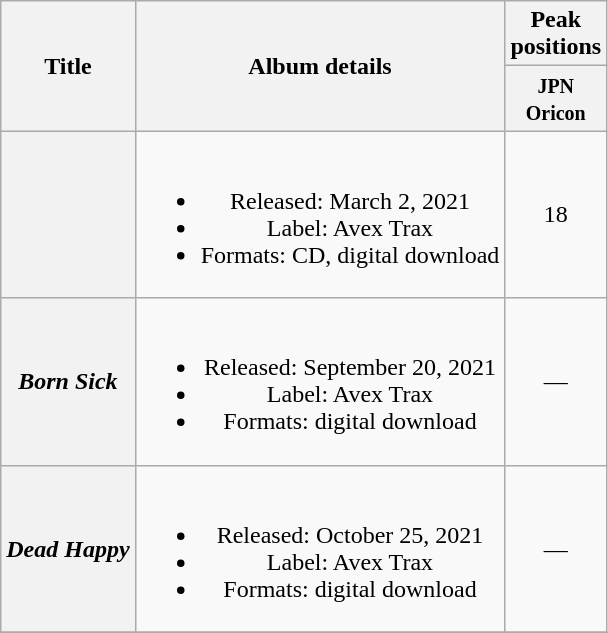<table class="wikitable plainrowheaders" style="text-align:center;">
<tr>
<th scope="col" rowspan="2">Title</th>
<th scope="col" rowspan="2">Album details</th>
<th scope="col">Peak<br> positions</th>
</tr>
<tr>
<th scope="col" colspan="1"><small>JPN<br>Oricon</small><br></th>
</tr>
<tr>
<th scope="row"><em></em></th>
<td><br><ul><li>Released: March 2, 2021</li><li>Label: Avex Trax</li><li>Formats: CD, digital download</li></ul></td>
<td>18</td>
</tr>
<tr>
<th scope="row"><em>Born Sick</em></th>
<td><br><ul><li>Released: September 20, 2021</li><li>Label: Avex Trax</li><li>Formats: digital download</li></ul></td>
<td>—</td>
</tr>
<tr>
<th scope="row"><em>Dead Happy</em></th>
<td><br><ul><li>Released: October 25, 2021</li><li>Label: Avex Trax</li><li>Formats: digital download</li></ul></td>
<td>—</td>
</tr>
<tr>
</tr>
</table>
